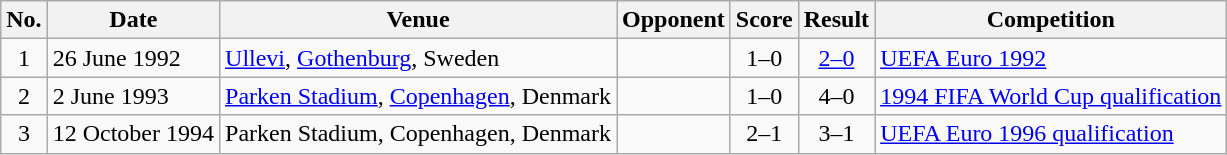<table class="wikitable sortable">
<tr>
<th scope="col">No.</th>
<th scope="col">Date</th>
<th scope="col">Venue</th>
<th scope="col">Opponent</th>
<th scope="col">Score</th>
<th scope="col">Result</th>
<th scope="col">Competition</th>
</tr>
<tr>
<td align="center">1</td>
<td>26 June 1992</td>
<td><a href='#'>Ullevi</a>, <a href='#'>Gothenburg</a>, Sweden</td>
<td></td>
<td align="center">1–0</td>
<td align="center"><a href='#'>2–0</a></td>
<td><a href='#'>UEFA Euro 1992</a></td>
</tr>
<tr>
<td align="center">2</td>
<td>2 June 1993</td>
<td><a href='#'>Parken Stadium</a>, <a href='#'>Copenhagen</a>, Denmark</td>
<td></td>
<td align="center">1–0</td>
<td align="center">4–0</td>
<td><a href='#'>1994 FIFA World Cup qualification</a></td>
</tr>
<tr>
<td align="center">3</td>
<td>12 October 1994</td>
<td>Parken Stadium, Copenhagen, Denmark</td>
<td></td>
<td align="center">2–1</td>
<td align="center">3–1</td>
<td><a href='#'>UEFA Euro 1996 qualification</a></td>
</tr>
</table>
